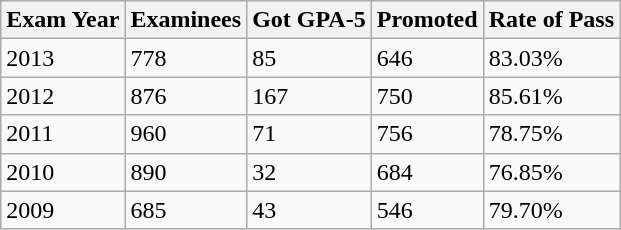<table class="wikitable sortable">
<tr>
<th>Exam Year</th>
<th>Examinees</th>
<th>Got GPA-5</th>
<th>Promoted</th>
<th>Rate of Pass</th>
</tr>
<tr>
<td>2013</td>
<td>778</td>
<td>85</td>
<td>646</td>
<td>83.03%</td>
</tr>
<tr>
<td>2012</td>
<td>876</td>
<td>167</td>
<td>750</td>
<td>85.61%</td>
</tr>
<tr>
<td>2011</td>
<td>960</td>
<td>71</td>
<td>756</td>
<td>78.75%</td>
</tr>
<tr>
<td>2010</td>
<td>890</td>
<td>32</td>
<td>684</td>
<td>76.85%</td>
</tr>
<tr>
<td>2009</td>
<td>685</td>
<td>43</td>
<td>546</td>
<td>79.70%</td>
</tr>
</table>
